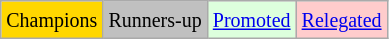<table class="wikitable">
<tr>
<td bgcolor=gold><small>Champions</small></td>
<td bgcolor=silver><small>Runners-up</small></td>
<td bgcolor=#DFD><small><a href='#'>Promoted</a> </small></td>
<td bgcolor=#FCC><small><a href='#'>Relegated</a> </small></td>
</tr>
</table>
